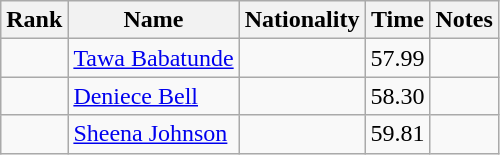<table class="wikitable sortable" style="text-align:center">
<tr>
<th>Rank</th>
<th>Name</th>
<th>Nationality</th>
<th>Time</th>
<th>Notes</th>
</tr>
<tr>
<td align=center></td>
<td align=left><a href='#'>Tawa Babatunde</a></td>
<td align=left></td>
<td>57.99</td>
<td></td>
</tr>
<tr>
<td align=center></td>
<td align=left><a href='#'>Deniece Bell</a></td>
<td align=left></td>
<td>58.30</td>
<td></td>
</tr>
<tr>
<td align=center></td>
<td align=left><a href='#'>Sheena Johnson</a></td>
<td align=left></td>
<td>59.81</td>
<td></td>
</tr>
</table>
